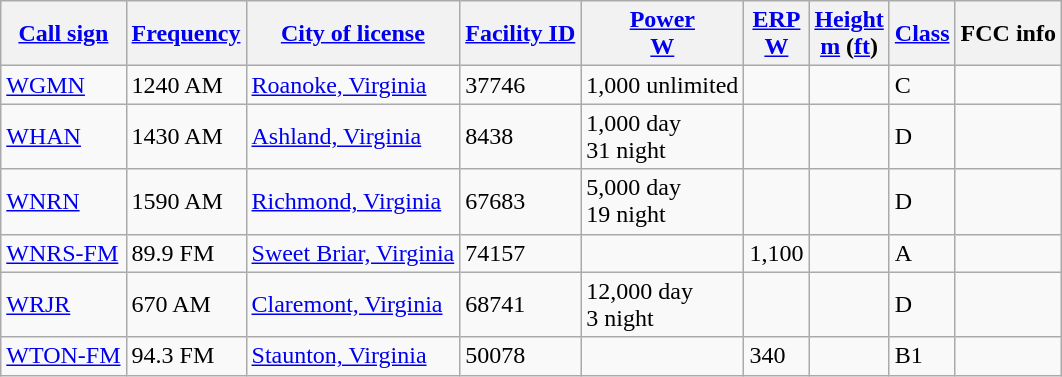<table class="wikitable sortable">
<tr>
<th><a href='#'>Call sign</a></th>
<th data-sort-type="number"><a href='#'>Frequency</a></th>
<th><a href='#'>City of license</a></th>
<th><a href='#'>Facility ID</a></th>
<th data-sort-type="number"><a href='#'>Power</a><br><a href='#'>W</a></th>
<th data-sort-type="number"><a href='#'>ERP</a><br><a href='#'>W</a></th>
<th data-sort-type="number"><a href='#'>Height</a><br><a href='#'>m</a> (<a href='#'>ft</a>)</th>
<th><a href='#'>Class</a></th>
<th class="unsortable">FCC info</th>
</tr>
<tr>
<td><a href='#'>WGMN</a></td>
<td>1240 AM</td>
<td><a href='#'>Roanoke, Virginia</a></td>
<td>37746</td>
<td>1,000 unlimited</td>
<td></td>
<td></td>
<td>C</td>
<td></td>
</tr>
<tr>
<td><a href='#'>WHAN</a></td>
<td>1430 AM</td>
<td><a href='#'>Ashland, Virginia</a></td>
<td>8438</td>
<td>1,000 day<br>31 night</td>
<td></td>
<td></td>
<td>D</td>
<td></td>
</tr>
<tr>
<td><a href='#'>WNRN</a></td>
<td>1590 AM</td>
<td><a href='#'>Richmond, Virginia</a></td>
<td>67683</td>
<td>5,000 day<br>19 night</td>
<td></td>
<td></td>
<td>D</td>
<td></td>
</tr>
<tr>
<td><a href='#'>WNRS-FM</a></td>
<td>89.9 FM</td>
<td><a href='#'>Sweet Briar, Virginia</a></td>
<td>74157</td>
<td></td>
<td>1,100</td>
<td></td>
<td>A</td>
<td></td>
</tr>
<tr>
<td><a href='#'>WRJR</a></td>
<td>670 AM</td>
<td><a href='#'>Claremont, Virginia</a></td>
<td>68741</td>
<td>12,000 day<br>3 night</td>
<td></td>
<td></td>
<td>D</td>
<td></td>
</tr>
<tr>
<td><a href='#'>WTON-FM</a></td>
<td>94.3 FM</td>
<td><a href='#'>Staunton, Virginia</a></td>
<td>50078</td>
<td></td>
<td>340</td>
<td></td>
<td>B1</td>
<td></td>
</tr>
</table>
